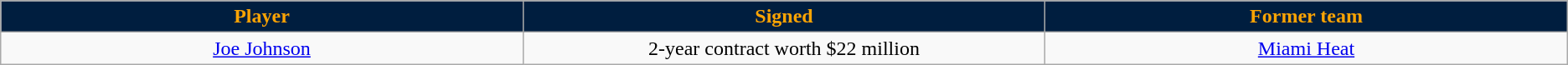<table class="wikitable sortable sortable" style="text-align: center">
<tr>
<th style="background:#001e3f; color:#fca404" width="10%">Player</th>
<th style="background:#001e3f; color:#fca404" width="10%">Signed</th>
<th style="background:#001e3f; color:#fca404" width="10%">Former team</th>
</tr>
<tr style="text-align: center">
<td><a href='#'>Joe Johnson</a></td>
<td>2-year contract worth $22 million</td>
<td><a href='#'>Miami Heat</a></td>
</tr>
</table>
